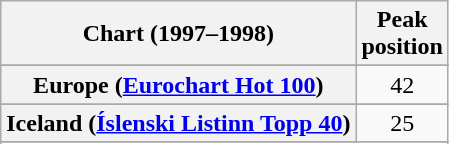<table class="wikitable sortable plainrowheaders" style="text-align:center">
<tr>
<th>Chart (1997–1998)</th>
<th>Peak<br>position</th>
</tr>
<tr>
</tr>
<tr>
</tr>
<tr>
</tr>
<tr>
</tr>
<tr>
</tr>
<tr>
<th scope="row">Europe (<a href='#'>Eurochart Hot 100</a>)</th>
<td>42</td>
</tr>
<tr>
</tr>
<tr>
<th scope="row">Iceland (<a href='#'>Íslenski Listinn Topp 40</a>)</th>
<td>25</td>
</tr>
<tr>
</tr>
<tr>
</tr>
<tr>
</tr>
<tr>
</tr>
<tr>
</tr>
<tr>
</tr>
<tr>
</tr>
<tr>
</tr>
<tr>
</tr>
<tr>
</tr>
<tr>
</tr>
<tr>
</tr>
<tr>
</tr>
<tr>
</tr>
<tr>
</tr>
</table>
